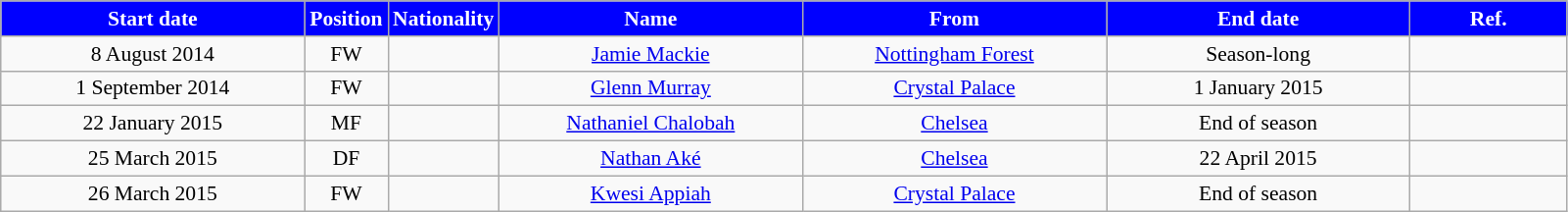<table class="wikitable" style="text-align:center; font-size:90%">
<tr>
<th style="background:#00f; color:white; width:200px;">Start date</th>
<th style="background:#00f; color:white; width:50px;">Position</th>
<th style="background:#00f; color:white; width:50px;">Nationality</th>
<th style="background:#00f; color:white; width:200px;">Name</th>
<th style="background:#00f; color:white; width:200px;">From</th>
<th style="background:#00f; color:white; width:200px;">End date</th>
<th style="background:#00f; color:white; width:100px;">Ref.</th>
</tr>
<tr>
<td>8 August 2014</td>
<td>FW</td>
<td></td>
<td><a href='#'>Jamie Mackie</a></td>
<td><a href='#'>Nottingham Forest</a></td>
<td>Season-long</td>
<td></td>
</tr>
<tr>
<td>1 September 2014</td>
<td>FW</td>
<td></td>
<td><a href='#'>Glenn Murray</a></td>
<td><a href='#'>Crystal Palace</a></td>
<td>1 January 2015</td>
<td></td>
</tr>
<tr>
<td>22 January 2015</td>
<td>MF</td>
<td></td>
<td><a href='#'>Nathaniel Chalobah</a></td>
<td><a href='#'>Chelsea</a></td>
<td>End of season</td>
<td></td>
</tr>
<tr>
<td>25 March 2015</td>
<td>DF</td>
<td></td>
<td><a href='#'>Nathan Aké</a></td>
<td><a href='#'>Chelsea</a></td>
<td>22 April 2015</td>
<td></td>
</tr>
<tr>
<td>26 March 2015</td>
<td>FW</td>
<td></td>
<td><a href='#'>Kwesi Appiah</a></td>
<td><a href='#'>Crystal Palace</a></td>
<td>End of season</td>
<td></td>
</tr>
</table>
